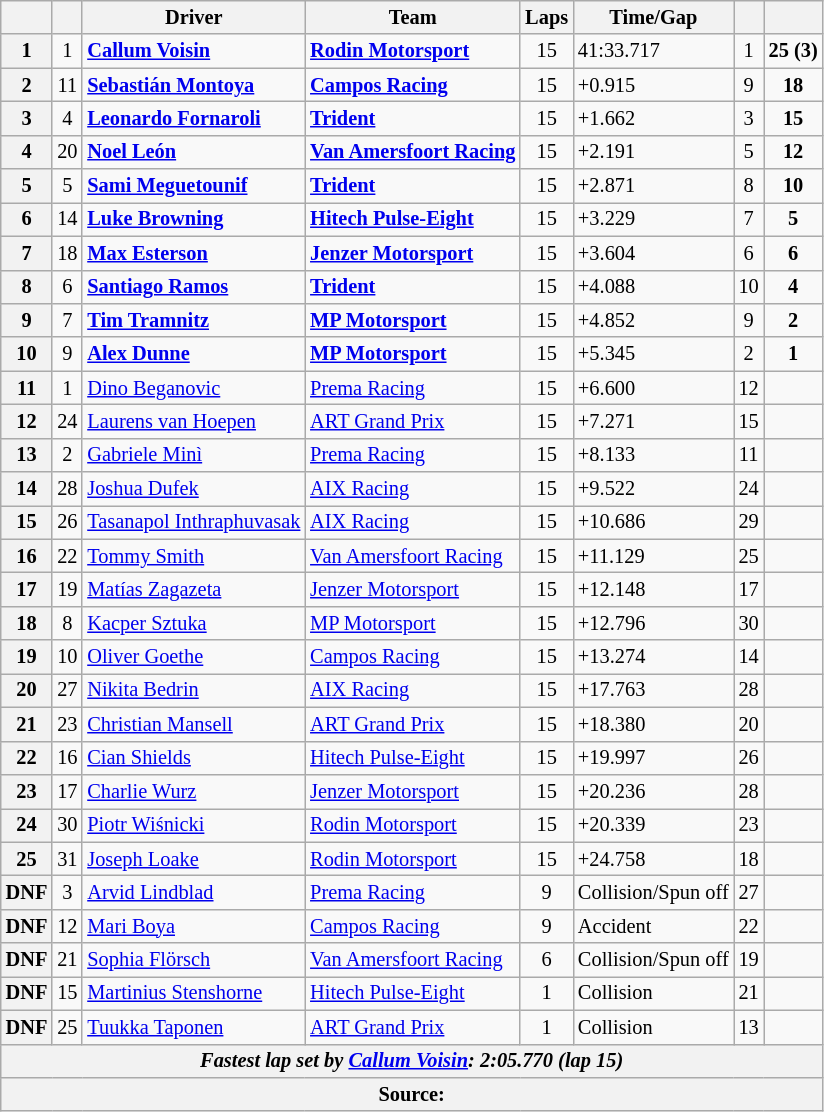<table class="wikitable" style="font-size:85%">
<tr>
<th></th>
<th></th>
<th>Driver</th>
<th>Team</th>
<th>Laps</th>
<th>Time/Gap</th>
<th></th>
<th></th>
</tr>
<tr>
<th>1</th>
<td align="center">1</td>
<td> <strong><a href='#'>Callum Voisin</a></strong></td>
<td><strong><a href='#'>Rodin Motorsport</a></strong></td>
<td align="center">15</td>
<td>41:33.717</td>
<td align="center">1</td>
<td align="center"><strong>25 (3)</strong></td>
</tr>
<tr>
<th>2</th>
<td align="center">11</td>
<td> <strong><a href='#'>Sebastián Montoya</a></strong></td>
<td><strong><a href='#'>Campos Racing</a></strong></td>
<td align="center">15</td>
<td>+0.915</td>
<td align="center">9</td>
<td align="center"><strong>18</strong></td>
</tr>
<tr>
<th>3</th>
<td align="center">4</td>
<td> <strong><a href='#'>Leonardo Fornaroli</a></strong></td>
<td><strong><a href='#'>Trident</a></strong></td>
<td align="center">15</td>
<td>+1.662</td>
<td align="center">3</td>
<td align="center"><strong>15</strong></td>
</tr>
<tr>
<th>4</th>
<td align="center">20</td>
<td> <strong><a href='#'>Noel León</a></strong></td>
<td><strong><a href='#'>Van Amersfoort Racing</a></strong></td>
<td align="center">15</td>
<td>+2.191</td>
<td align="center">5</td>
<td align="center"><strong>12</strong></td>
</tr>
<tr>
<th>5</th>
<td align="center">5</td>
<td> <strong><a href='#'>Sami Meguetounif</a></strong></td>
<td><strong><a href='#'>Trident</a></strong></td>
<td align="center">15</td>
<td>+2.871</td>
<td align="center">8</td>
<td align="center"><strong>10</strong></td>
</tr>
<tr>
<th>6</th>
<td align="center">14</td>
<td> <strong><a href='#'>Luke Browning</a></strong></td>
<td><strong><a href='#'>Hitech Pulse-Eight</a></strong></td>
<td align="center">15</td>
<td>+3.229</td>
<td align="center">7</td>
<td align="center"><strong>5</strong></td>
</tr>
<tr>
<th>7</th>
<td align="center">18</td>
<td> <strong><a href='#'>Max Esterson</a></strong></td>
<td><strong><a href='#'>Jenzer Motorsport</a></strong></td>
<td align="center">15</td>
<td>+3.604</td>
<td align="center">6</td>
<td align="center"><strong>6</strong></td>
</tr>
<tr>
<th>8</th>
<td align="center">6</td>
<td> <strong><a href='#'>Santiago Ramos</a></strong></td>
<td><strong><a href='#'>Trident</a></strong></td>
<td align="center">15</td>
<td>+4.088</td>
<td align="center">10</td>
<td align="center"><strong>4</strong></td>
</tr>
<tr>
<th>9</th>
<td align="center">7</td>
<td> <strong><a href='#'>Tim Tramnitz</a></strong></td>
<td><strong><a href='#'>MP Motorsport</a></strong></td>
<td align="center">15</td>
<td>+4.852</td>
<td align="center">9</td>
<td align="center"><strong>2</strong></td>
</tr>
<tr>
<th>10</th>
<td align="center">9</td>
<td> <strong><a href='#'>Alex Dunne</a></strong></td>
<td><strong><a href='#'>MP Motorsport</a></strong></td>
<td align="center">15</td>
<td>+5.345</td>
<td align="center">2</td>
<td align="center"><strong>1</strong></td>
</tr>
<tr>
<th>11</th>
<td align="center">1</td>
<td> <a href='#'>Dino Beganovic</a></td>
<td><a href='#'>Prema Racing</a></td>
<td align="center">15</td>
<td>+6.600</td>
<td align="center">12</td>
<td align="center"></td>
</tr>
<tr>
<th>12</th>
<td align="center">24</td>
<td> <a href='#'>Laurens van Hoepen</a></td>
<td><a href='#'>ART Grand Prix</a></td>
<td align="center">15</td>
<td>+7.271</td>
<td align="center">15</td>
<td align="center"></td>
</tr>
<tr>
<th>13</th>
<td align="center">2</td>
<td> <a href='#'>Gabriele Minì</a></td>
<td><a href='#'>Prema Racing</a></td>
<td align="center">15</td>
<td>+8.133</td>
<td align="center">11</td>
<td align="center"></td>
</tr>
<tr>
<th>14</th>
<td align="center">28</td>
<td> <a href='#'>Joshua Dufek</a></td>
<td><a href='#'>AIX Racing</a></td>
<td align="center">15</td>
<td>+9.522</td>
<td align="center">24</td>
<td align="center"></td>
</tr>
<tr>
<th>15</th>
<td align="center">26</td>
<td> <a href='#'>Tasanapol Inthraphuvasak</a></td>
<td><a href='#'>AIX Racing</a></td>
<td align="center">15</td>
<td>+10.686</td>
<td align="center">29</td>
<td align="center"></td>
</tr>
<tr>
<th>16</th>
<td align="center">22</td>
<td> <a href='#'>Tommy Smith</a></td>
<td><a href='#'>Van Amersfoort Racing</a></td>
<td align="center">15</td>
<td>+11.129</td>
<td align="center">25</td>
<td align="center"></td>
</tr>
<tr>
<th>17</th>
<td align="center">19</td>
<td> <a href='#'>Matías Zagazeta</a></td>
<td><a href='#'>Jenzer Motorsport</a></td>
<td align="center">15</td>
<td>+12.148</td>
<td align="center">17</td>
<td align="center"></td>
</tr>
<tr>
<th>18</th>
<td align="center">8</td>
<td> <a href='#'>Kacper Sztuka</a></td>
<td><a href='#'>MP Motorsport</a></td>
<td align="center">15</td>
<td>+12.796</td>
<td align="center">30</td>
<td align="center"></td>
</tr>
<tr>
<th>19</th>
<td align="center">10</td>
<td> <a href='#'>Oliver Goethe</a></td>
<td><a href='#'>Campos Racing</a></td>
<td align="center">15</td>
<td>+13.274</td>
<td align="center">14</td>
<td align="center"></td>
</tr>
<tr>
<th>20</th>
<td align="center">27</td>
<td> <a href='#'>Nikita Bedrin</a></td>
<td><a href='#'>AIX Racing</a></td>
<td align="center">15</td>
<td>+17.763</td>
<td align="center">28</td>
<td align="center"></td>
</tr>
<tr>
<th>21</th>
<td align="center">23</td>
<td> <a href='#'>Christian Mansell</a></td>
<td><a href='#'>ART Grand Prix</a></td>
<td align="center">15</td>
<td>+18.380</td>
<td align="center">20</td>
<td align="center"></td>
</tr>
<tr>
<th>22</th>
<td align="center">16</td>
<td> <a href='#'>Cian Shields</a></td>
<td><a href='#'>Hitech Pulse-Eight</a></td>
<td align="center">15</td>
<td>+19.997</td>
<td align="center">26</td>
<td align="center"></td>
</tr>
<tr>
<th>23</th>
<td align="center">17</td>
<td> <a href='#'>Charlie Wurz</a></td>
<td><a href='#'>Jenzer Motorsport</a></td>
<td align="center">15</td>
<td>+20.236</td>
<td align="center">28</td>
<td align="center"></td>
</tr>
<tr>
<th>24</th>
<td align="center">30</td>
<td> <a href='#'>Piotr Wiśnicki</a></td>
<td><a href='#'>Rodin Motorsport</a></td>
<td align="center">15</td>
<td>+20.339</td>
<td align="center">23</td>
<td align="center"></td>
</tr>
<tr>
<th>25</th>
<td align="center">31</td>
<td> <a href='#'>Joseph Loake</a></td>
<td><a href='#'>Rodin Motorsport</a></td>
<td align="center">15</td>
<td>+24.758</td>
<td align="center">18</td>
<td align="center"></td>
</tr>
<tr>
<th>DNF</th>
<td align="center">3</td>
<td> <a href='#'>Arvid Lindblad</a></td>
<td><a href='#'>Prema Racing</a></td>
<td align="center">9</td>
<td>Collision/Spun off</td>
<td align="center">27</td>
<td align="center"></td>
</tr>
<tr>
<th>DNF</th>
<td align="center">12</td>
<td> <a href='#'>Mari Boya</a></td>
<td><a href='#'>Campos Racing</a></td>
<td align="center">9</td>
<td>Accident</td>
<td align="center">22</td>
<td align="center"></td>
</tr>
<tr>
<th>DNF</th>
<td align="center">21</td>
<td> <a href='#'>Sophia Flörsch</a></td>
<td><a href='#'>Van Amersfoort Racing</a></td>
<td align="center">6</td>
<td>Collision/Spun off</td>
<td align="center">19</td>
<td align="center"></td>
</tr>
<tr>
<th>DNF</th>
<td align="center">15</td>
<td> <a href='#'>Martinius Stenshorne</a></td>
<td><a href='#'>Hitech Pulse-Eight</a></td>
<td align="center">1</td>
<td>Collision</td>
<td align="center">21</td>
<td align="center"></td>
</tr>
<tr>
<th>DNF</th>
<td align="center">25</td>
<td> <a href='#'>Tuukka Taponen</a></td>
<td><a href='#'>ART Grand Prix</a></td>
<td align="center">1</td>
<td>Collision</td>
<td align="center">13</td>
<td align="center"></td>
</tr>
<tr>
<th colspan="8"><em>Fastest lap set by  <a href='#'>Callum Voisin</a>: 2:05.770 (lap 15)</em></th>
</tr>
<tr>
<th colspan="8">Source:</th>
</tr>
</table>
